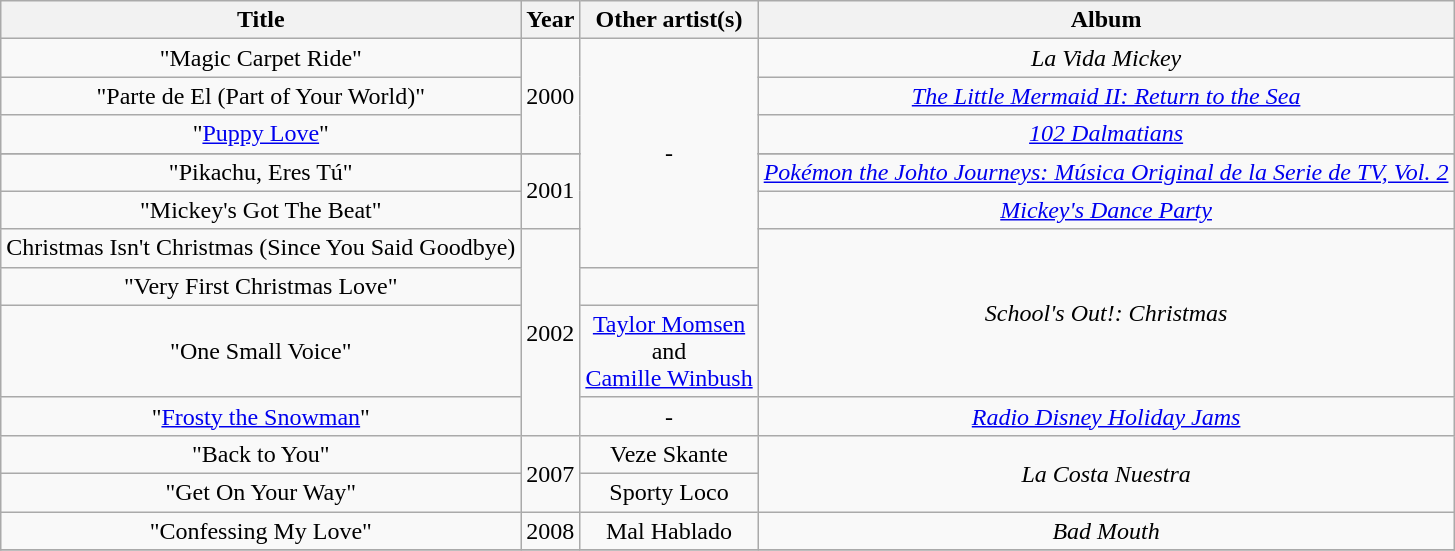<table class="wikitable plainrowheaders" style="text-align:center;">
<tr>
<th>Title</th>
<th>Year</th>
<th>Other artist(s)</th>
<th>Album</th>
</tr>
<tr>
<td>"Magic Carpet Ride"</td>
<td rowspan="3">2000</td>
<td rowspan="7">-</td>
<td><em>La Vida Mickey</em></td>
</tr>
<tr>
<td>"Parte de El (Part of Your World)"</td>
<td><em><a href='#'>The Little Mermaid II: Return to the Sea</a></em></td>
</tr>
<tr>
<td>"<a href='#'>Puppy Love</a>"</td>
<td><em><a href='#'>102 Dalmatians</a></em></td>
</tr>
<tr>
</tr>
<tr>
<td>"Pikachu, Eres Tú"</td>
<td rowspan=2>2001</td>
<td><em><a href='#'>Pokémon the Johto Journeys: Música Original de la Serie de TV, Vol. 2</a></em></td>
</tr>
<tr>
<td>"Mickey's Got The Beat"</td>
<td><em><a href='#'>Mickey's Dance Party</a></em></td>
</tr>
<tr>
<td>Christmas Isn't Christmas (Since You Said Goodbye)</td>
<td rowspan="4">2002</td>
<td rowspan="3"><em>School's Out!: Christmas</em></td>
</tr>
<tr>
<td>"Very First Christmas Love"</td>
</tr>
<tr>
<td>"One Small Voice"</td>
<td><a href='#'>Taylor Momsen</a> <br> and <br> <a href='#'>Camille Winbush</a></td>
</tr>
<tr>
<td>"<a href='#'>Frosty the Snowman</a>"</td>
<td>-</td>
<td><em><a href='#'>Radio Disney Holiday Jams</a></em></td>
</tr>
<tr>
<td>"Back to You"</td>
<td rowspan="2">2007</td>
<td>Veze Skante</td>
<td rowspan="2"><em>La Costa Nuestra</em></td>
</tr>
<tr>
<td>"Get On Your Way"</td>
<td>Sporty Loco</td>
</tr>
<tr>
<td>"Confessing My Love"</td>
<td>2008</td>
<td>Mal Hablado</td>
<td><em>Bad Mouth</em></td>
</tr>
<tr>
</tr>
</table>
